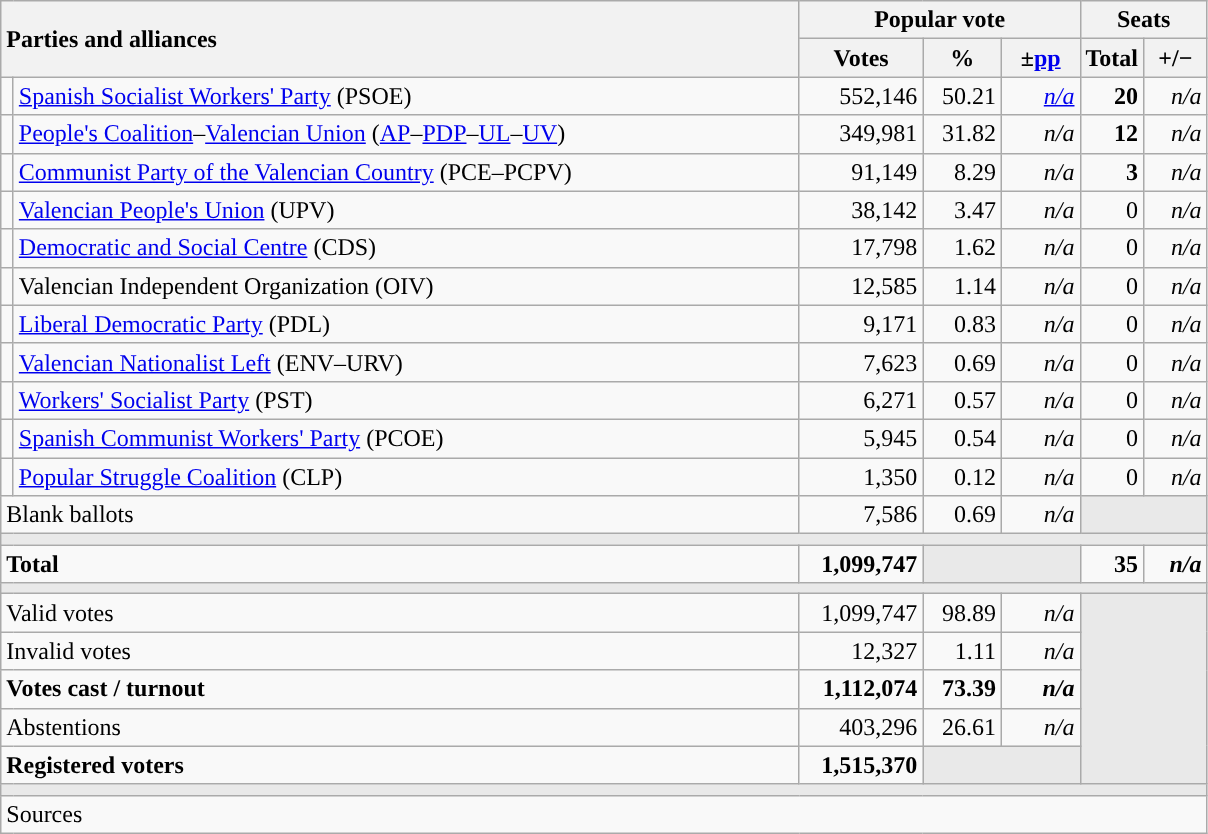<table class="wikitable" style="text-align:right;">
<tr>
<th style="text-align:left;" rowspan="2" colspan="2" width="525">Parties and alliances</th>
<th colspan="3">Popular vote</th>
<th colspan="2">Seats</th>
</tr>
<tr>
<th width="75">Votes</th>
<th width="45">%</th>
<th width="45">±<a href='#'>pp</a></th>
<th width="35">Total</th>
<th width="35">+/−</th>
</tr>
<tr>
<td width="1" style="color:inherit;background:"></td>
<td align="left"><a href='#'>Spanish Socialist Workers' Party</a> (PSOE)</td>
<td>552,146</td>
<td>50.21</td>
<td><em><a href='#'>n/a</a></em></td>
<td><strong>20</strong></td>
<td><em>n/a</em></td>
</tr>
<tr>
<td style="color:inherit;background:"></td>
<td align="left"><a href='#'>People's Coalition</a>–<a href='#'>Valencian Union</a> (<a href='#'>AP</a>–<a href='#'>PDP</a>–<a href='#'>UL</a>–<a href='#'>UV</a>)</td>
<td>349,981</td>
<td>31.82</td>
<td><em>n/a</em></td>
<td><strong>12</strong></td>
<td><em>n/a</em></td>
</tr>
<tr>
<td style="color:inherit;background:"></td>
<td align="left"><a href='#'>Communist Party of the Valencian Country</a> (PCE–PCPV)</td>
<td>91,149</td>
<td>8.29</td>
<td><em>n/a</em></td>
<td><strong>3</strong></td>
<td><em>n/a</em></td>
</tr>
<tr>
<td style="color:inherit;background:"></td>
<td align="left"><a href='#'>Valencian People's Union</a> (UPV)</td>
<td>38,142</td>
<td>3.47</td>
<td><em>n/a</em></td>
<td>0</td>
<td><em>n/a</em></td>
</tr>
<tr>
<td style="color:inherit;background:"></td>
<td align="left"><a href='#'>Democratic and Social Centre</a> (CDS)</td>
<td>17,798</td>
<td>1.62</td>
<td><em>n/a</em></td>
<td>0</td>
<td><em>n/a</em></td>
</tr>
<tr>
<td style="color:inherit;background:"></td>
<td align="left">Valencian Independent Organization (OIV)</td>
<td>12,585</td>
<td>1.14</td>
<td><em>n/a</em></td>
<td>0</td>
<td><em>n/a</em></td>
</tr>
<tr>
<td style="color:inherit;background:"></td>
<td align="left"><a href='#'>Liberal Democratic Party</a> (PDL)</td>
<td>9,171</td>
<td>0.83</td>
<td><em>n/a</em></td>
<td>0</td>
<td><em>n/a</em></td>
</tr>
<tr>
<td style="color:inherit;background:"></td>
<td align="left"><a href='#'>Valencian Nationalist Left</a> (ENV–URV)</td>
<td>7,623</td>
<td>0.69</td>
<td><em>n/a</em></td>
<td>0</td>
<td><em>n/a</em></td>
</tr>
<tr>
<td style="color:inherit;background:"></td>
<td align="left"><a href='#'>Workers' Socialist Party</a> (PST)</td>
<td>6,271</td>
<td>0.57</td>
<td><em>n/a</em></td>
<td>0</td>
<td><em>n/a</em></td>
</tr>
<tr>
<td style="color:inherit;background:"></td>
<td align="left"><a href='#'>Spanish Communist Workers' Party</a> (PCOE)</td>
<td>5,945</td>
<td>0.54</td>
<td><em>n/a</em></td>
<td>0</td>
<td><em>n/a</em></td>
</tr>
<tr>
<td style="color:inherit;background:"></td>
<td align="left"><a href='#'>Popular Struggle Coalition</a> (CLP)</td>
<td>1,350</td>
<td>0.12</td>
<td><em>n/a</em></td>
<td>0</td>
<td><em>n/a</em></td>
</tr>
<tr>
<td align="left" colspan="2">Blank ballots</td>
<td>7,586</td>
<td>0.69</td>
<td><em>n/a</em></td>
<td bgcolor="#E9E9E9" colspan="2"></td>
</tr>
<tr>
<td colspan="7" bgcolor="#E9E9E9"></td>
</tr>
<tr style="font-weight:bold;">
<td align="left" colspan="2">Total</td>
<td>1,099,747</td>
<td bgcolor="#E9E9E9" colspan="2"></td>
<td>35</td>
<td><em>n/a</em></td>
</tr>
<tr>
<td colspan="7" bgcolor="#E9E9E9"></td>
</tr>
<tr>
<td align="left" colspan="2">Valid votes</td>
<td>1,099,747</td>
<td>98.89</td>
<td><em>n/a</em></td>
<td bgcolor="#E9E9E9" colspan="2" rowspan="5"></td>
</tr>
<tr>
<td align="left" colspan="2">Invalid votes</td>
<td>12,327</td>
<td>1.11</td>
<td><em>n/a</em></td>
</tr>
<tr style="font-weight:bold;">
<td align="left" colspan="2">Votes cast / turnout</td>
<td>1,112,074</td>
<td>73.39</td>
<td><em>n/a</em></td>
</tr>
<tr>
<td align="left" colspan="2">Abstentions</td>
<td>403,296</td>
<td>26.61</td>
<td><em>n/a</em></td>
</tr>
<tr style="font-weight:bold;">
<td align="left" colspan="2">Registered voters</td>
<td>1,515,370</td>
<td bgcolor="#E9E9E9" colspan="2"></td>
</tr>
<tr>
<td colspan="7" bgcolor="#E9E9E9"></td>
</tr>
<tr>
<td align="left" colspan="7">Sources</td>
</tr>
</table>
